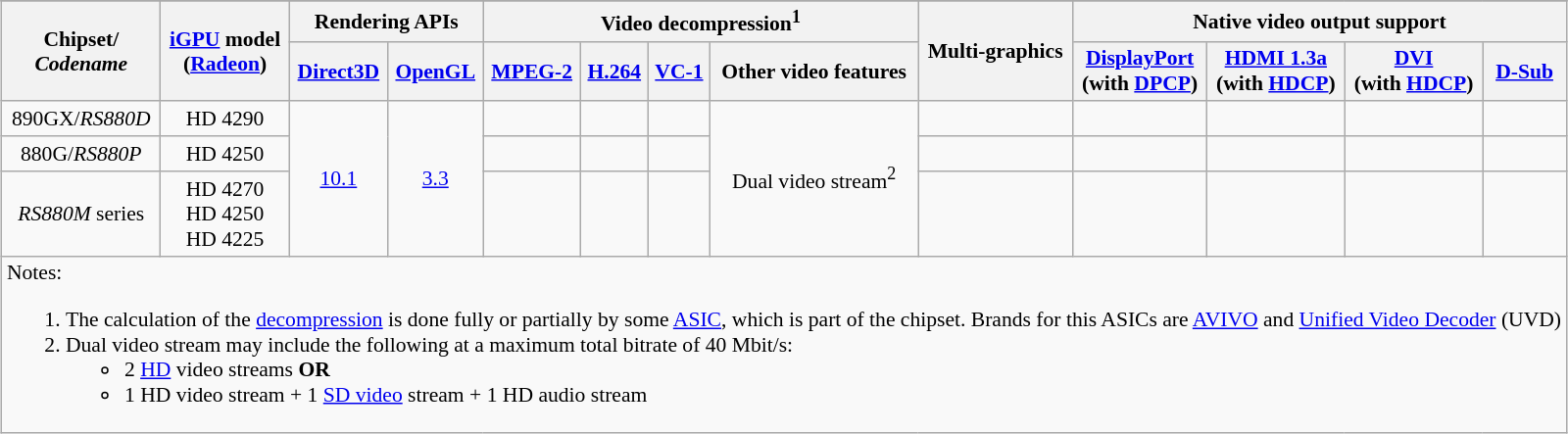<table class="wikitable" style="margin:1em auto; font-size:90%;text-align:center;">
<tr>
</tr>
<tr>
<th rowspan="2">Chipset/<br><em>Codename</em></th>
<th rowspan="2"><a href='#'>iGPU</a> model<br>(<a href='#'>Radeon</a>)</th>
<th colspan="2">Rendering APIs</th>
<th colspan="4">Video decompression<sup>1</sup></th>
<th rowspan="2">Multi-graphics</th>
<th colspan="4">Native video output support</th>
</tr>
<tr>
<th><a href='#'>Direct3D</a></th>
<th><a href='#'>OpenGL</a></th>
<th><a href='#'>MPEG-2</a></th>
<th><a href='#'>H.264</a></th>
<th><a href='#'>VC-1</a></th>
<th>Other video features</th>
<th><a href='#'>DisplayPort</a> <br>(with <a href='#'>DPCP</a>)</th>
<th><a href='#'>HDMI 1.3a</a> <br>(with <a href='#'>HDCP</a>)</th>
<th><a href='#'>DVI</a> <br>(with <a href='#'>HDCP</a>)</th>
<th width=50px><a href='#'>D-Sub</a></th>
</tr>
<tr>
<td>890GX/<em>RS880D</em></td>
<td>HD 4290</td>
<td rowspan=3><a href='#'>10.1</a></td>
<td rowspan=3><a href='#'>3.3</a></td>
<td></td>
<td></td>
<td></td>
<td style="background-color:#f9f9f9;" rowspan=3>Dual video stream<sup>2</sup></td>
<td></td>
<td></td>
<td></td>
<td></td>
<td></td>
</tr>
<tr>
<td>880G/<em>RS880P</em></td>
<td>HD 4250</td>
<td></td>
<td></td>
<td></td>
<td></td>
<td></td>
<td></td>
<td></td>
<td></td>
</tr>
<tr>
<td style="valign:center;"><em>RS880M</em> series</td>
<td>HD 4270<br>HD 4250<br>HD 4225</td>
<td></td>
<td></td>
<td></td>
<td></td>
<td></td>
<td></td>
<td></td>
<td></td>
</tr>
<tr>
<td colspan=15 align="left">Notes:<br><ol><li>The calculation of the <a href='#'>decompression</a> is done fully or partially by some <a href='#'>ASIC</a>, which is part of the chipset. Brands for this ASICs are <a href='#'>AVIVO</a> and <a href='#'>Unified Video Decoder</a> (UVD)</li><li>Dual video stream may include the following at a maximum total bitrate of 40 Mbit/s:<ul><li>2 <a href='#'>HD</a> video streams <strong>OR</strong></li><li>1 HD video stream + 1 <a href='#'>SD video</a> stream + 1 HD audio stream</li></ul></li></ol></td>
</tr>
</table>
